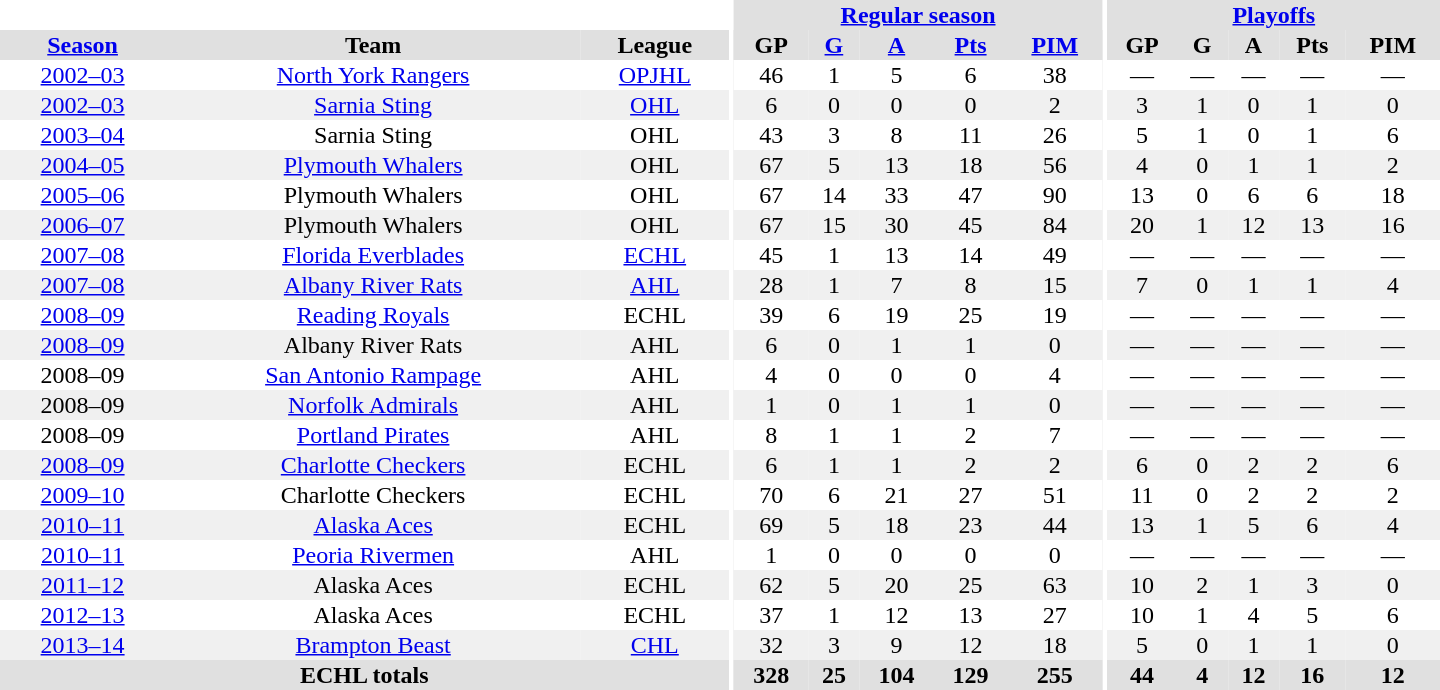<table border="0" cellpadding="1" cellspacing="0" style="text-align:center; width:60em">
<tr bgcolor="#e0e0e0">
<th colspan="3" bgcolor="#ffffff"></th>
<th rowspan="100" bgcolor="#ffffff"></th>
<th colspan="5"><a href='#'>Regular season</a></th>
<th rowspan="100" bgcolor="#ffffff"></th>
<th colspan="5"><a href='#'>Playoffs</a></th>
</tr>
<tr bgcolor="#e0e0e0">
<th><a href='#'>Season</a></th>
<th>Team</th>
<th>League</th>
<th>GP</th>
<th><a href='#'>G</a></th>
<th><a href='#'>A</a></th>
<th><a href='#'>Pts</a></th>
<th><a href='#'>PIM</a></th>
<th>GP</th>
<th>G</th>
<th>A</th>
<th>Pts</th>
<th>PIM</th>
</tr>
<tr>
<td><a href='#'>2002–03</a></td>
<td><a href='#'>North York Rangers</a></td>
<td><a href='#'>OPJHL</a></td>
<td>46</td>
<td>1</td>
<td>5</td>
<td>6</td>
<td>38</td>
<td>—</td>
<td>—</td>
<td>—</td>
<td>—</td>
<td>—</td>
</tr>
<tr bgcolor="#f0f0f0">
<td><a href='#'>2002–03</a></td>
<td><a href='#'>Sarnia Sting</a></td>
<td><a href='#'>OHL</a></td>
<td>6</td>
<td>0</td>
<td>0</td>
<td>0</td>
<td>2</td>
<td>3</td>
<td>1</td>
<td>0</td>
<td>1</td>
<td>0</td>
</tr>
<tr>
<td><a href='#'>2003–04</a></td>
<td>Sarnia Sting</td>
<td>OHL</td>
<td>43</td>
<td>3</td>
<td>8</td>
<td>11</td>
<td>26</td>
<td>5</td>
<td>1</td>
<td>0</td>
<td>1</td>
<td>6</td>
</tr>
<tr bgcolor="#f0f0f0">
<td><a href='#'>2004–05</a></td>
<td><a href='#'>Plymouth Whalers</a></td>
<td>OHL</td>
<td>67</td>
<td>5</td>
<td>13</td>
<td>18</td>
<td>56</td>
<td>4</td>
<td>0</td>
<td>1</td>
<td>1</td>
<td>2</td>
</tr>
<tr>
<td><a href='#'>2005–06</a></td>
<td>Plymouth Whalers</td>
<td>OHL</td>
<td>67</td>
<td>14</td>
<td>33</td>
<td>47</td>
<td>90</td>
<td>13</td>
<td>0</td>
<td>6</td>
<td>6</td>
<td>18</td>
</tr>
<tr bgcolor="#f0f0f0">
<td><a href='#'>2006–07</a></td>
<td>Plymouth Whalers</td>
<td>OHL</td>
<td>67</td>
<td>15</td>
<td>30</td>
<td>45</td>
<td>84</td>
<td>20</td>
<td>1</td>
<td>12</td>
<td>13</td>
<td>16</td>
</tr>
<tr>
<td><a href='#'>2007–08</a></td>
<td><a href='#'>Florida Everblades</a></td>
<td><a href='#'>ECHL</a></td>
<td>45</td>
<td>1</td>
<td>13</td>
<td>14</td>
<td>49</td>
<td>—</td>
<td>—</td>
<td>—</td>
<td>—</td>
<td>—</td>
</tr>
<tr bgcolor="#f0f0f0">
<td><a href='#'>2007–08</a></td>
<td><a href='#'>Albany River Rats</a></td>
<td><a href='#'>AHL</a></td>
<td>28</td>
<td>1</td>
<td>7</td>
<td>8</td>
<td>15</td>
<td>7</td>
<td>0</td>
<td>1</td>
<td>1</td>
<td>4</td>
</tr>
<tr>
<td><a href='#'>2008–09</a></td>
<td><a href='#'>Reading Royals</a></td>
<td>ECHL</td>
<td>39</td>
<td>6</td>
<td>19</td>
<td>25</td>
<td>19</td>
<td>—</td>
<td>—</td>
<td>—</td>
<td>—</td>
<td>—</td>
</tr>
<tr bgcolor="#f0f0f0">
<td><a href='#'>2008–09</a></td>
<td>Albany River Rats</td>
<td>AHL</td>
<td>6</td>
<td>0</td>
<td>1</td>
<td>1</td>
<td>0</td>
<td>—</td>
<td>—</td>
<td>—</td>
<td>—</td>
<td>—</td>
</tr>
<tr>
<td>2008–09</td>
<td><a href='#'>San Antonio Rampage</a></td>
<td>AHL</td>
<td>4</td>
<td>0</td>
<td>0</td>
<td>0</td>
<td>4</td>
<td>—</td>
<td>—</td>
<td>—</td>
<td>—</td>
<td>—</td>
</tr>
<tr bgcolor="#f0f0f0">
<td>2008–09</td>
<td><a href='#'>Norfolk Admirals</a></td>
<td>AHL</td>
<td>1</td>
<td>0</td>
<td>1</td>
<td>1</td>
<td>0</td>
<td>—</td>
<td>—</td>
<td>—</td>
<td>—</td>
<td>—</td>
</tr>
<tr>
<td>2008–09</td>
<td><a href='#'>Portland Pirates</a></td>
<td>AHL</td>
<td>8</td>
<td>1</td>
<td>1</td>
<td>2</td>
<td>7</td>
<td>—</td>
<td>—</td>
<td>—</td>
<td>—</td>
<td>—</td>
</tr>
<tr bgcolor="#f0f0f0">
<td><a href='#'>2008–09</a></td>
<td><a href='#'>Charlotte Checkers</a></td>
<td>ECHL</td>
<td>6</td>
<td>1</td>
<td>1</td>
<td>2</td>
<td>2</td>
<td>6</td>
<td>0</td>
<td>2</td>
<td>2</td>
<td>6</td>
</tr>
<tr>
<td><a href='#'>2009–10</a></td>
<td>Charlotte Checkers</td>
<td>ECHL</td>
<td>70</td>
<td>6</td>
<td>21</td>
<td>27</td>
<td>51</td>
<td>11</td>
<td>0</td>
<td>2</td>
<td>2</td>
<td>2</td>
</tr>
<tr bgcolor="#f0f0f0">
<td><a href='#'>2010–11</a></td>
<td><a href='#'>Alaska Aces</a></td>
<td>ECHL</td>
<td>69</td>
<td>5</td>
<td>18</td>
<td>23</td>
<td>44</td>
<td>13</td>
<td>1</td>
<td>5</td>
<td>6</td>
<td>4</td>
</tr>
<tr>
<td><a href='#'>2010–11</a></td>
<td><a href='#'>Peoria Rivermen</a></td>
<td>AHL</td>
<td>1</td>
<td>0</td>
<td>0</td>
<td>0</td>
<td>0</td>
<td>—</td>
<td>—</td>
<td>—</td>
<td>—</td>
<td>—</td>
</tr>
<tr bgcolor="#f0f0f0">
<td><a href='#'>2011–12</a></td>
<td>Alaska Aces</td>
<td>ECHL</td>
<td>62</td>
<td>5</td>
<td>20</td>
<td>25</td>
<td>63</td>
<td>10</td>
<td>2</td>
<td>1</td>
<td>3</td>
<td>0</td>
</tr>
<tr>
<td><a href='#'>2012–13</a></td>
<td>Alaska Aces</td>
<td>ECHL</td>
<td>37</td>
<td>1</td>
<td>12</td>
<td>13</td>
<td>27</td>
<td>10</td>
<td>1</td>
<td>4</td>
<td>5</td>
<td>6</td>
</tr>
<tr bgcolor="#f0f0f0">
<td><a href='#'>2013–14</a></td>
<td><a href='#'>Brampton Beast</a></td>
<td><a href='#'>CHL</a></td>
<td>32</td>
<td>3</td>
<td>9</td>
<td>12</td>
<td>18</td>
<td>5</td>
<td>0</td>
<td>1</td>
<td>1</td>
<td>0</td>
</tr>
<tr>
</tr>
<tr bgcolor="#e0e0e0">
<th colspan="3">ECHL totals</th>
<th>328</th>
<th>25</th>
<th>104</th>
<th>129</th>
<th>255</th>
<th>44</th>
<th>4</th>
<th>12</th>
<th>16</th>
<th>12</th>
</tr>
</table>
